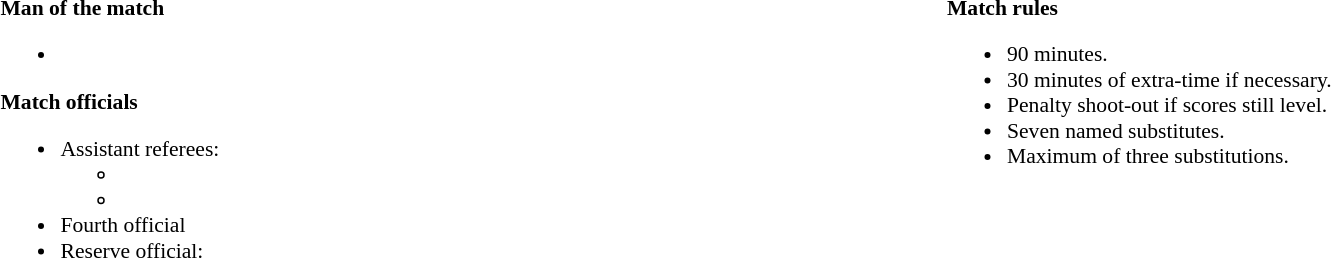<table width=100% style="font-size: 90%">
<tr>
<td width=50% valign=top><br><strong>Man of the match</strong><ul><li></li></ul><strong>Match officials</strong><ul><li>Assistant referees:<ul><li></li><li></li></ul></li><li>Fourth official</li><li>Reserve official:</li></ul></td>
<td width=50% valign=top><br><strong>Match rules</strong><ul><li>90 minutes.</li><li>30 minutes of extra-time if necessary.</li><li>Penalty shoot-out if scores still level.</li><li>Seven named substitutes.</li><li>Maximum of three substitutions.</li></ul></td>
</tr>
</table>
